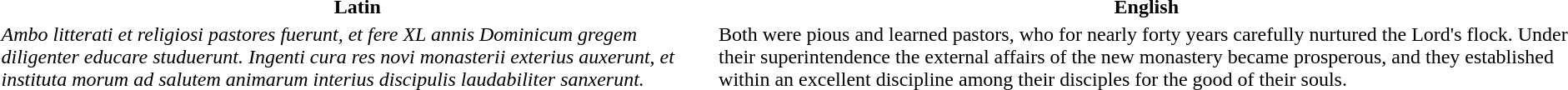<table>
<tr>
<th>Latin</th>
<th>English</th>
</tr>
<tr>
<td><em>Ambo litterati et religiosi pastores fuerunt, et fere XL annis Dominicum gregem diligenter educare studuerunt. Ingenti cura res novi monasterii exterius auxerunt, et instituta morum ad salutem animarum interius discipulis laudabiliter sanxerunt.</em></td>
<td>Both were pious and learned pastors, who for nearly forty years carefully nurtured the Lord's flock. Under their superintendence the external affairs of the new monastery became prosperous, and they established within an excellent discipline among their disciples for the good of their souls.</td>
</tr>
</table>
